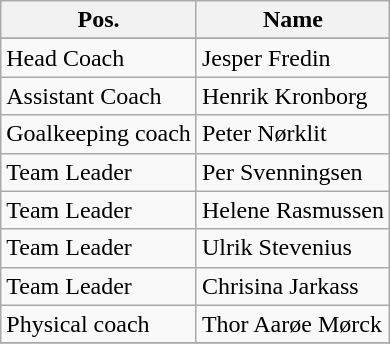<table class="wikitable" style="text-align: left;">
<tr>
<th valign=center>Pos.</th>
<th>Name</th>
</tr>
<tr>
</tr>
<tr>
<td>Head Coach</td>
<td> Jesper Fredin</td>
</tr>
<tr>
<td>Assistant Coach</td>
<td> Henrik Kronborg</td>
</tr>
<tr>
<td>Goalkeeping coach</td>
<td> Peter Nørklit</td>
</tr>
<tr>
<td>Team Leader</td>
<td> Per Svenningsen</td>
</tr>
<tr>
<td>Team Leader</td>
<td> Helene Rasmussen</td>
</tr>
<tr>
<td>Team Leader</td>
<td>  Ulrik Stevenius</td>
</tr>
<tr>
<td>Team Leader</td>
<td> Chrisina Jarkass</td>
</tr>
<tr>
<td>Physical coach</td>
<td> Thor Aarøe Mørck</td>
</tr>
<tr>
</tr>
</table>
